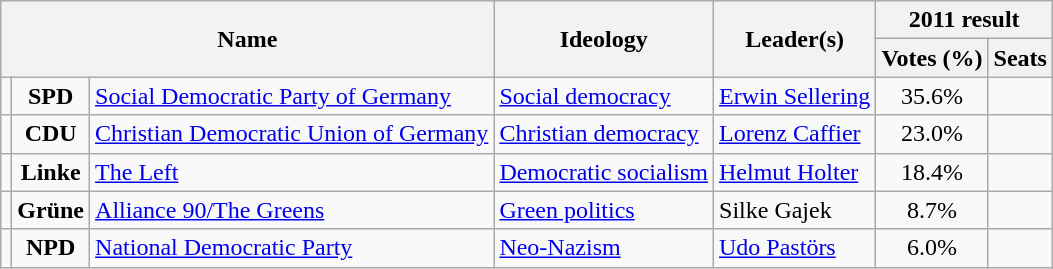<table class="wikitable">
<tr>
<th rowspan=2 colspan=3>Name</th>
<th rowspan=2>Ideology</th>
<th rowspan=2>Leader(s)</th>
<th colspan=2>2011 result</th>
</tr>
<tr>
<th>Votes (%)</th>
<th>Seats</th>
</tr>
<tr>
<td bgcolor=></td>
<td align=center><strong>SPD</strong></td>
<td><a href='#'>Social Democratic Party of Germany</a><br></td>
<td><a href='#'>Social democracy</a></td>
<td><a href='#'>Erwin Sellering</a></td>
<td align=center>35.6%</td>
<td></td>
</tr>
<tr>
<td bgcolor=></td>
<td align=center><strong>CDU</strong></td>
<td><a href='#'>Christian Democratic Union of Germany</a><br></td>
<td><a href='#'>Christian democracy</a></td>
<td><a href='#'>Lorenz Caffier</a></td>
<td align=center>23.0%</td>
<td></td>
</tr>
<tr>
<td bgcolor=></td>
<td align=center><strong>Linke</strong></td>
<td><a href='#'>The Left</a><br></td>
<td><a href='#'>Democratic socialism</a></td>
<td><a href='#'>Helmut Holter</a></td>
<td align=center>18.4%</td>
<td></td>
</tr>
<tr>
<td bgcolor=></td>
<td align=center><strong>Grüne</strong></td>
<td><a href='#'>Alliance 90/The Greens</a><br></td>
<td><a href='#'>Green politics</a></td>
<td>Silke Gajek</td>
<td align=center>8.7%</td>
<td></td>
</tr>
<tr>
<td bgcolor=></td>
<td align=center><strong>NPD</strong></td>
<td><a href='#'>National Democratic Party</a><br></td>
<td><a href='#'>Neo-Nazism</a></td>
<td><a href='#'>Udo Pastörs</a></td>
<td align=center>6.0%</td>
<td></td>
</tr>
</table>
